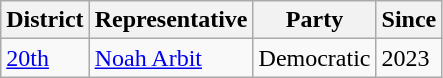<table class="wikitable">
<tr>
<th>District</th>
<th>Representative</th>
<th>Party</th>
<th>Since</th>
</tr>
<tr>
<td><a href='#'>20th</a></td>
<td><a href='#'>Noah Arbit</a></td>
<td>Democratic</td>
<td>2023</td>
</tr>
</table>
